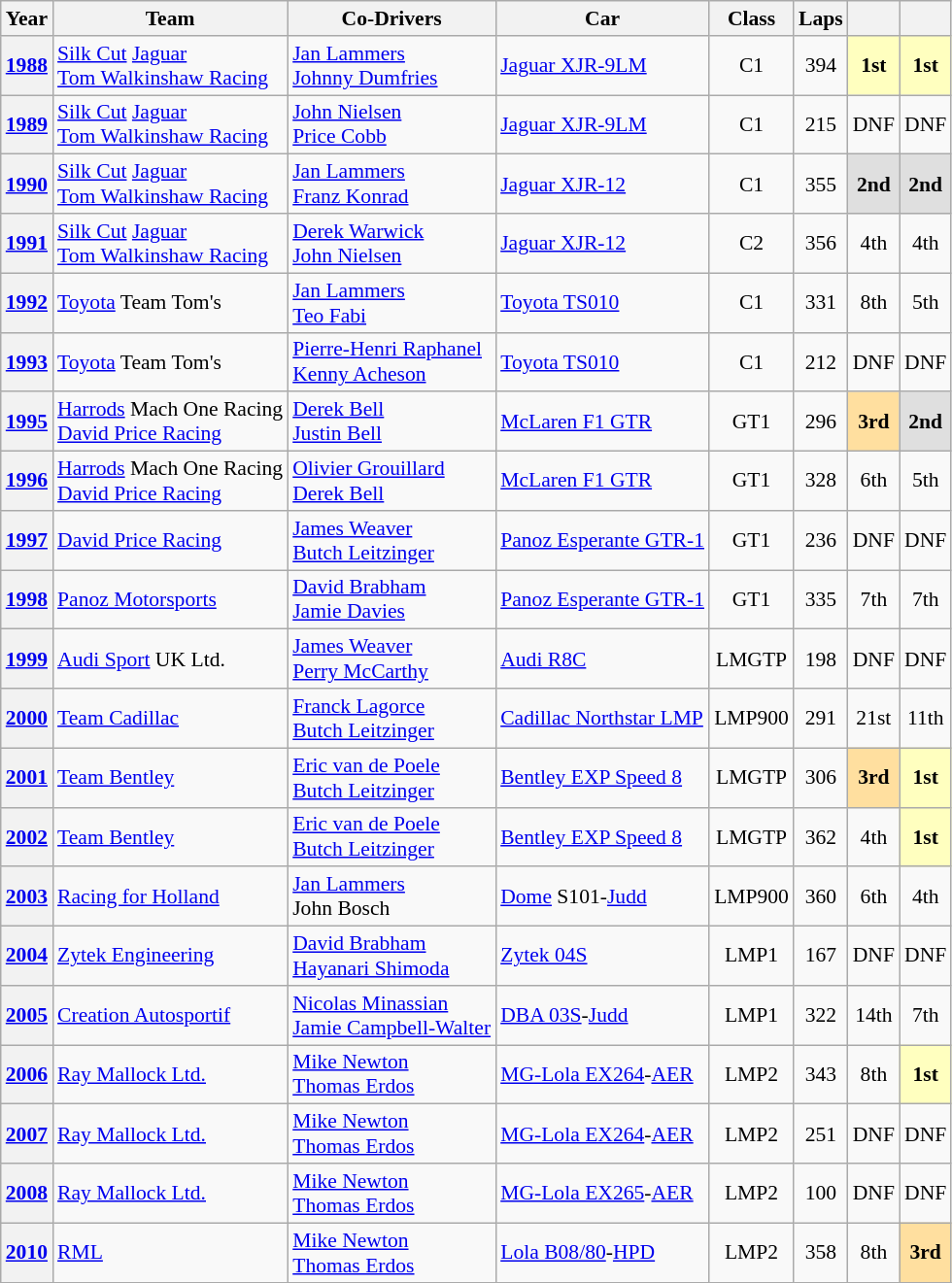<table class="wikitable" style="font-size:90%">
<tr>
<th>Year</th>
<th>Team</th>
<th>Co-Drivers</th>
<th>Car</th>
<th>Class</th>
<th>Laps</th>
<th></th>
<th></th>
</tr>
<tr align="center">
<th><a href='#'>1988</a></th>
<td align="left"> <a href='#'>Silk Cut</a> <a href='#'>Jaguar</a><br> <a href='#'>Tom Walkinshaw Racing</a></td>
<td align="left"> <a href='#'>Jan Lammers</a><br> <a href='#'>Johnny Dumfries</a></td>
<td align="left"><a href='#'>Jaguar XJR-9LM</a></td>
<td>C1</td>
<td>394</td>
<td style="background:#FFFFBF;"><strong>1st</strong></td>
<td style="background:#FFFFBF;"><strong>1st</strong></td>
</tr>
<tr align="center">
<th><a href='#'>1989</a></th>
<td align="left"> <a href='#'>Silk Cut</a> <a href='#'>Jaguar</a><br> <a href='#'>Tom Walkinshaw Racing</a></td>
<td align="left"> <a href='#'>John Nielsen</a><br> <a href='#'>Price Cobb</a></td>
<td align="left"><a href='#'>Jaguar XJR-9LM</a></td>
<td>C1</td>
<td>215</td>
<td>DNF</td>
<td>DNF</td>
</tr>
<tr align="center">
<th><a href='#'>1990</a></th>
<td align="left"> <a href='#'>Silk Cut</a> <a href='#'>Jaguar</a><br> <a href='#'>Tom Walkinshaw Racing</a></td>
<td align="left"> <a href='#'>Jan Lammers</a><br> <a href='#'>Franz Konrad</a></td>
<td align="left"><a href='#'>Jaguar XJR-12</a></td>
<td>C1</td>
<td>355</td>
<td style="background:#DFDFDF;"><strong>2nd</strong></td>
<td style="background:#DFDFDF;"><strong>2nd</strong></td>
</tr>
<tr align="center">
<th><a href='#'>1991</a></th>
<td align="left"> <a href='#'>Silk Cut</a> <a href='#'>Jaguar</a><br> <a href='#'>Tom Walkinshaw Racing</a></td>
<td align="left"> <a href='#'>Derek Warwick</a><br> <a href='#'>John Nielsen</a></td>
<td align="left"><a href='#'>Jaguar XJR-12</a></td>
<td>C2</td>
<td>356</td>
<td>4th</td>
<td>4th</td>
</tr>
<tr align="center">
<th><a href='#'>1992</a></th>
<td align="left"> <a href='#'>Toyota</a> Team Tom's</td>
<td align="left"> <a href='#'>Jan Lammers</a><br> <a href='#'>Teo Fabi</a></td>
<td align="left"><a href='#'>Toyota TS010</a></td>
<td>C1</td>
<td>331</td>
<td>8th</td>
<td>5th</td>
</tr>
<tr align="center">
<th><a href='#'>1993</a></th>
<td align="left"> <a href='#'>Toyota</a> Team Tom's</td>
<td align="left"> <a href='#'>Pierre-Henri Raphanel</a><br> <a href='#'>Kenny Acheson</a></td>
<td align="left"><a href='#'>Toyota TS010</a></td>
<td>C1</td>
<td>212</td>
<td>DNF</td>
<td>DNF</td>
</tr>
<tr align="center">
<th><a href='#'>1995</a></th>
<td align="left"> <a href='#'>Harrods</a> Mach One Racing<br> <a href='#'>David Price Racing</a></td>
<td align="left"> <a href='#'>Derek Bell</a><br> <a href='#'>Justin Bell</a></td>
<td align="left"><a href='#'>McLaren F1 GTR</a></td>
<td>GT1</td>
<td>296</td>
<td style="background:#FFDF9F;"><strong>3rd</strong></td>
<td style="background:#DFDFDF;"><strong>2nd</strong></td>
</tr>
<tr align="center">
<th><a href='#'>1996</a></th>
<td align="left"> <a href='#'>Harrods</a> Mach One Racing<br> <a href='#'>David Price Racing</a></td>
<td align="left"> <a href='#'>Olivier Grouillard</a><br> <a href='#'>Derek Bell</a></td>
<td align="left"><a href='#'>McLaren F1 GTR</a></td>
<td>GT1</td>
<td>328</td>
<td>6th</td>
<td>5th</td>
</tr>
<tr align="center">
<th><a href='#'>1997</a></th>
<td align="left"> <a href='#'>David Price Racing</a></td>
<td align="left"> <a href='#'>James Weaver</a><br> <a href='#'>Butch Leitzinger</a></td>
<td align="left"><a href='#'>Panoz Esperante GTR-1</a></td>
<td>GT1</td>
<td>236</td>
<td>DNF</td>
<td>DNF</td>
</tr>
<tr align="center">
<th><a href='#'>1998</a></th>
<td align="left"> <a href='#'>Panoz Motorsports</a></td>
<td align="left"> <a href='#'>David Brabham</a><br> <a href='#'>Jamie Davies</a></td>
<td align="left"><a href='#'>Panoz Esperante GTR-1</a></td>
<td>GT1</td>
<td>335</td>
<td>7th</td>
<td>7th</td>
</tr>
<tr align="center">
<th><a href='#'>1999</a></th>
<td align="left"> <a href='#'>Audi Sport</a> UK Ltd.</td>
<td align="left"> <a href='#'>James Weaver</a><br> <a href='#'>Perry McCarthy</a></td>
<td align="left"><a href='#'>Audi R8C</a></td>
<td>LMGTP</td>
<td>198</td>
<td>DNF</td>
<td>DNF</td>
</tr>
<tr align="center">
<th><a href='#'>2000</a></th>
<td align="left"> <a href='#'>Team Cadillac</a></td>
<td align="left"> <a href='#'>Franck Lagorce</a><br> <a href='#'>Butch Leitzinger</a></td>
<td align="left"><a href='#'>Cadillac Northstar LMP</a></td>
<td>LMP900</td>
<td>291</td>
<td>21st</td>
<td>11th</td>
</tr>
<tr align="center">
<th><a href='#'>2001</a></th>
<td align="left"> <a href='#'>Team Bentley</a></td>
<td align="left"> <a href='#'>Eric van de Poele</a><br> <a href='#'>Butch Leitzinger</a></td>
<td align="left"><a href='#'>Bentley EXP Speed 8</a></td>
<td>LMGTP</td>
<td>306</td>
<td style="background:#FFDF9F;"><strong>3rd</strong></td>
<td style="background:#FFFFBF;"><strong>1st</strong></td>
</tr>
<tr align="center">
<th><a href='#'>2002</a></th>
<td align="left"> <a href='#'>Team Bentley</a></td>
<td align="left"> <a href='#'>Eric van de Poele</a><br> <a href='#'>Butch Leitzinger</a></td>
<td align="left"><a href='#'>Bentley EXP Speed 8</a></td>
<td>LMGTP</td>
<td>362</td>
<td>4th</td>
<td style="background:#FFFFBF;"><strong>1st</strong></td>
</tr>
<tr align="center">
<th><a href='#'>2003</a></th>
<td align="left"> <a href='#'>Racing for Holland</a></td>
<td align="left"> <a href='#'>Jan Lammers</a><br> John Bosch</td>
<td align="left"><a href='#'>Dome</a> S101-<a href='#'>Judd</a></td>
<td>LMP900</td>
<td>360</td>
<td>6th</td>
<td>4th</td>
</tr>
<tr align="center">
<th><a href='#'>2004</a></th>
<td align="left"> <a href='#'>Zytek Engineering</a></td>
<td align="left"> <a href='#'>David Brabham</a><br> <a href='#'>Hayanari Shimoda</a></td>
<td align="left"><a href='#'>Zytek 04S</a></td>
<td>LMP1</td>
<td>167</td>
<td>DNF</td>
<td>DNF</td>
</tr>
<tr align="center">
<th><a href='#'>2005</a></th>
<td align="left"> <a href='#'>Creation Autosportif</a></td>
<td align="left"> <a href='#'>Nicolas Minassian</a><br> <a href='#'>Jamie Campbell-Walter</a></td>
<td align="left"><a href='#'>DBA 03S</a>-<a href='#'>Judd</a></td>
<td>LMP1</td>
<td>322</td>
<td>14th</td>
<td>7th</td>
</tr>
<tr align="center">
<th><a href='#'>2006</a></th>
<td align="left"> <a href='#'>Ray Mallock Ltd.</a></td>
<td align="left"> <a href='#'>Mike Newton</a><br> <a href='#'>Thomas Erdos</a></td>
<td align="left"><a href='#'>MG-Lola EX264</a>-<a href='#'>AER</a></td>
<td>LMP2</td>
<td>343</td>
<td>8th</td>
<td style="background:#FFFFBF;"><strong>1st</strong></td>
</tr>
<tr align="center">
<th><a href='#'>2007</a></th>
<td align="left"> <a href='#'>Ray Mallock Ltd.</a></td>
<td align="left"> <a href='#'>Mike Newton</a><br> <a href='#'>Thomas Erdos</a></td>
<td align="left"><a href='#'>MG-Lola EX264</a>-<a href='#'>AER</a></td>
<td>LMP2</td>
<td>251</td>
<td>DNF</td>
<td>DNF</td>
</tr>
<tr align="center">
<th><a href='#'>2008</a></th>
<td align="left"> <a href='#'>Ray Mallock Ltd.</a></td>
<td align="left"> <a href='#'>Mike Newton</a><br> <a href='#'>Thomas Erdos</a></td>
<td align="left"><a href='#'>MG-Lola EX265</a>-<a href='#'>AER</a></td>
<td>LMP2</td>
<td>100</td>
<td>DNF</td>
<td>DNF</td>
</tr>
<tr align="center">
<th><a href='#'>2010</a></th>
<td align="left"> <a href='#'>RML</a></td>
<td align="left"> <a href='#'>Mike Newton</a><br> <a href='#'>Thomas Erdos</a></td>
<td align="left"><a href='#'>Lola B08/80</a>-<a href='#'>HPD</a></td>
<td>LMP2</td>
<td>358</td>
<td>8th</td>
<td style="background:#FFDF9F;"><strong>3rd</strong></td>
</tr>
<tr>
</tr>
</table>
